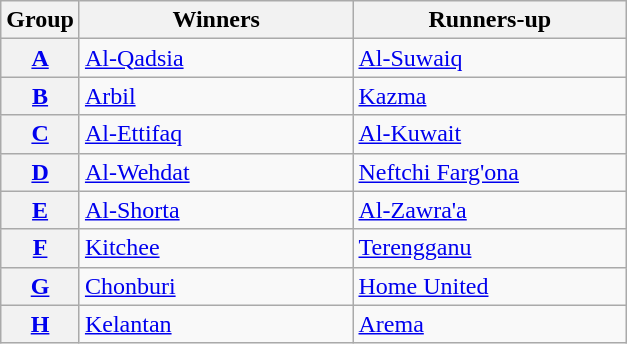<table class="wikitable">
<tr>
<th>Group</th>
<th width=175>Winners</th>
<th width=175>Runners-up</th>
</tr>
<tr>
<th><a href='#'>A</a></th>
<td> <a href='#'>Al-Qadsia</a></td>
<td> <a href='#'>Al-Suwaiq</a></td>
</tr>
<tr>
<th><a href='#'>B</a></th>
<td> <a href='#'>Arbil</a></td>
<td> <a href='#'>Kazma</a></td>
</tr>
<tr>
<th><a href='#'>C</a></th>
<td> <a href='#'>Al-Ettifaq</a></td>
<td> <a href='#'>Al-Kuwait</a></td>
</tr>
<tr>
<th><a href='#'>D</a></th>
<td> <a href='#'>Al-Wehdat</a></td>
<td> <a href='#'>Neftchi Farg'ona</a></td>
</tr>
<tr>
<th><a href='#'>E</a></th>
<td> <a href='#'>Al-Shorta</a></td>
<td> <a href='#'>Al-Zawra'a</a></td>
</tr>
<tr>
<th><a href='#'>F</a></th>
<td> <a href='#'>Kitchee</a></td>
<td> <a href='#'>Terengganu</a></td>
</tr>
<tr>
<th><a href='#'>G</a></th>
<td> <a href='#'>Chonburi</a></td>
<td> <a href='#'>Home United</a></td>
</tr>
<tr>
<th><a href='#'>H</a></th>
<td> <a href='#'>Kelantan</a></td>
<td> <a href='#'>Arema</a></td>
</tr>
</table>
